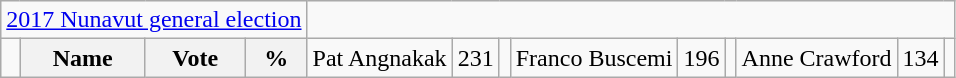<table class="wikitable">
<tr>
<td colspan=4 align=center><a href='#'>2017 Nunavut general election</a></td>
</tr>
<tr>
<td></td>
<th>Name</th>
<th>Vote</th>
<th>%<br></th>
<td>Pat Angnakak</td>
<td>231</td>
<td><br></td>
<td>Franco Buscemi</td>
<td>196</td>
<td><br></td>
<td>Anne Crawford</td>
<td>134</td>
<td></td>
</tr>
</table>
